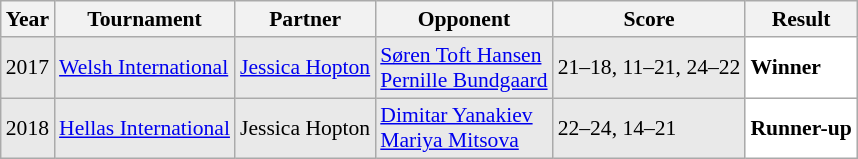<table class="sortable wikitable" style="font-size: 90%;">
<tr>
<th>Year</th>
<th>Tournament</th>
<th>Partner</th>
<th>Opponent</th>
<th>Score</th>
<th>Result</th>
</tr>
<tr style="background:#E9E9E9">
<td align="center">2017</td>
<td align="left"><a href='#'>Welsh International</a></td>
<td align="left"> <a href='#'>Jessica Hopton</a></td>
<td align="left"> <a href='#'>Søren Toft Hansen</a><br> <a href='#'>Pernille Bundgaard</a></td>
<td align="left">21–18, 11–21, 24–22</td>
<td style="text-align:left; background:white"> <strong>Winner</strong></td>
</tr>
<tr style="background:#E9E9E9">
<td align="center">2018</td>
<td align="left"><a href='#'>Hellas International</a></td>
<td align="left"> Jessica Hopton</td>
<td align="left"> <a href='#'>Dimitar Yanakiev</a> <br>  <a href='#'>Mariya Mitsova</a></td>
<td align="left">22–24, 14–21</td>
<td style="text-align:left; background:white"> <strong>Runner-up</strong></td>
</tr>
</table>
